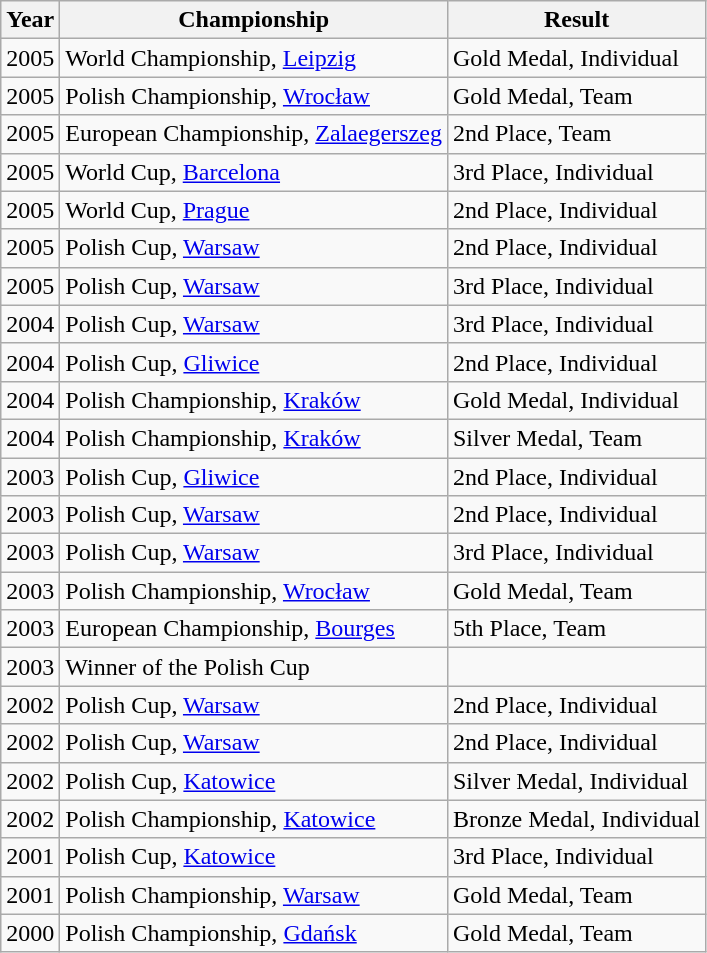<table role="presentation" class="wikitable mw-collapsible mw-collapsed">
<tr>
<th>Year</th>
<th>Championship</th>
<th>Result</th>
</tr>
<tr>
<td>2005</td>
<td>World Championship, <a href='#'>Leipzig</a></td>
<td>Gold Medal, Individual</td>
</tr>
<tr>
<td>2005</td>
<td>Polish Championship, <a href='#'>Wrocław</a></td>
<td>Gold Medal, Team</td>
</tr>
<tr>
<td>2005</td>
<td>European Championship, <a href='#'>Zalaegerszeg</a></td>
<td>2nd Place, Team</td>
</tr>
<tr>
<td>2005</td>
<td>World Cup, <a href='#'>Barcelona</a></td>
<td>3rd Place, Individual</td>
</tr>
<tr>
<td>2005</td>
<td>World Cup, <a href='#'>Prague</a></td>
<td>2nd Place, Individual</td>
</tr>
<tr>
<td>2005</td>
<td>Polish Cup, <a href='#'>Warsaw</a></td>
<td>2nd Place, Individual</td>
</tr>
<tr>
<td>2005</td>
<td>Polish Cup, <a href='#'>Warsaw</a></td>
<td>3rd Place, Individual</td>
</tr>
<tr>
<td>2004</td>
<td>Polish Cup, <a href='#'>Warsaw</a></td>
<td>3rd Place, Individual</td>
</tr>
<tr>
<td>2004</td>
<td>Polish Cup, <a href='#'>Gliwice</a></td>
<td>2nd Place, Individual</td>
</tr>
<tr>
<td>2004</td>
<td>Polish Championship, <a href='#'>Kraków</a></td>
<td>Gold Medal, Individual</td>
</tr>
<tr>
<td>2004</td>
<td>Polish Championship, <a href='#'>Kraków</a></td>
<td>Silver Medal, Team</td>
</tr>
<tr>
<td>2003</td>
<td>Polish Cup, <a href='#'>Gliwice</a></td>
<td>2nd Place, Individual</td>
</tr>
<tr>
<td>2003</td>
<td>Polish Cup, <a href='#'>Warsaw</a></td>
<td>2nd Place, Individual</td>
</tr>
<tr>
<td>2003</td>
<td>Polish Cup, <a href='#'>Warsaw</a></td>
<td>3rd Place, Individual</td>
</tr>
<tr>
<td>2003</td>
<td>Polish Championship, <a href='#'>Wrocław</a></td>
<td>Gold Medal, Team</td>
</tr>
<tr>
<td>2003</td>
<td>European Championship, <a href='#'>Bourges</a></td>
<td>5th Place, Team</td>
</tr>
<tr>
<td>2003</td>
<td>Winner of the Polish Cup</td>
<td></td>
</tr>
<tr>
<td>2002</td>
<td>Polish Cup, <a href='#'>Warsaw</a></td>
<td>2nd Place, Individual</td>
</tr>
<tr>
<td>2002</td>
<td>Polish Cup, <a href='#'>Warsaw</a></td>
<td>2nd Place, Individual</td>
</tr>
<tr>
<td>2002</td>
<td>Polish Cup, <a href='#'>Katowice</a></td>
<td>Silver Medal, Individual</td>
</tr>
<tr>
<td>2002</td>
<td>Polish Championship, <a href='#'>Katowice</a></td>
<td>Bronze Medal, Individual</td>
</tr>
<tr>
<td>2001</td>
<td>Polish Cup, <a href='#'>Katowice</a></td>
<td>3rd Place, Individual</td>
</tr>
<tr>
<td>2001</td>
<td>Polish Championship, <a href='#'>Warsaw</a></td>
<td>Gold Medal, Team</td>
</tr>
<tr>
<td>2000</td>
<td>Polish Championship, <a href='#'>Gdańsk</a></td>
<td>Gold Medal, Team</td>
</tr>
</table>
